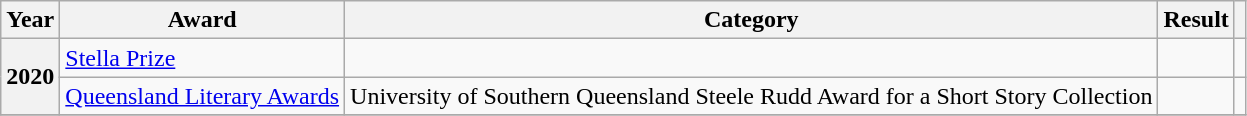<table class="wikitable sortable">
<tr>
<th>Year</th>
<th>Award</th>
<th>Category</th>
<th>Result</th>
<th></th>
</tr>
<tr>
<th rowspan="2">2020</th>
<td><a href='#'>Stella Prize</a></td>
<td></td>
<td></td>
<td></td>
</tr>
<tr>
<td><a href='#'>Queensland Literary Awards</a></td>
<td>University of Southern Queensland Steele Rudd Award for a Short Story Collection</td>
<td></td>
<td></td>
</tr>
<tr>
</tr>
</table>
